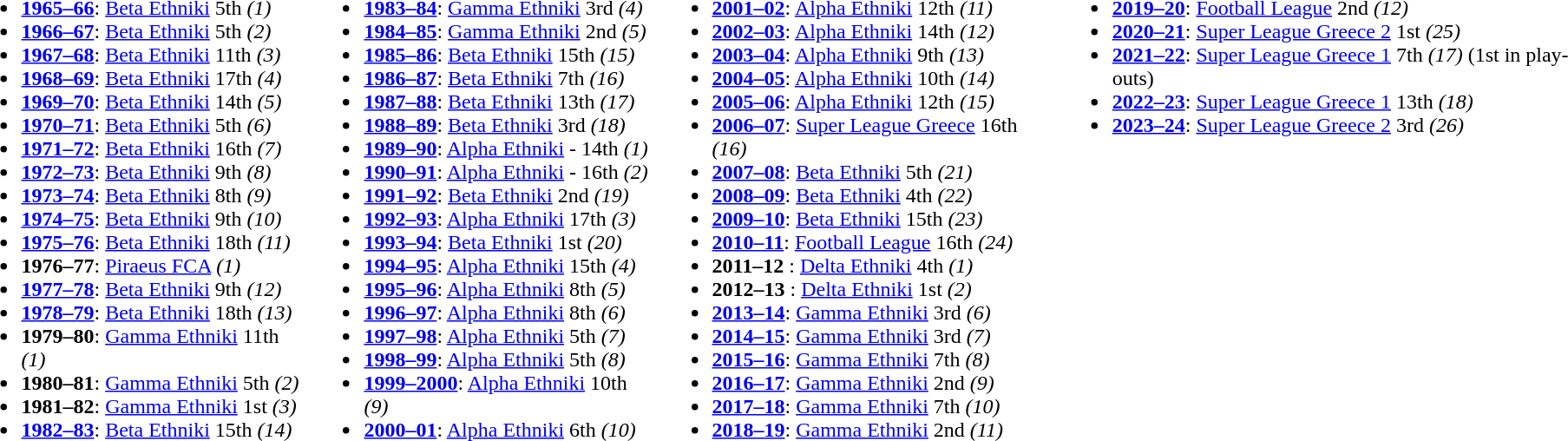<table>
<tr style="vertical-align: top;">
<td><br><ul><li><strong><a href='#'>1965–66</a></strong>: <a href='#'>Beta Ethniki</a> 5th <em>(1)</em></li><li><strong><a href='#'>1966–67</a></strong>: <a href='#'>Beta Ethniki</a> 5th <em>(2)</em></li><li><strong><a href='#'>1967–68</a></strong>: <a href='#'>Beta Ethniki</a> 11th <em>(3)</em></li><li><strong><a href='#'>1968–69</a></strong>: <a href='#'>Beta Ethniki</a> 17th <em>(4)</em></li><li><strong><a href='#'>1969–70</a></strong>: <a href='#'>Beta Ethniki</a> 14th <em>(5)</em></li><li><strong><a href='#'>1970–71</a></strong>: <a href='#'>Beta Ethniki</a> 5th <em>(6)</em></li><li><strong><a href='#'>1971–72</a></strong>: <a href='#'>Beta Ethniki</a> 16th <em>(7)</em></li><li><strong><a href='#'>1972–73</a></strong>: <a href='#'>Beta Ethniki</a> 9th <em>(8)</em></li><li><strong><a href='#'>1973–74</a></strong>: <a href='#'>Beta Ethniki</a> 8th <em>(9)</em></li><li><strong><a href='#'>1974–75</a></strong>: <a href='#'>Beta Ethniki</a> 9th <em>(10)</em></li><li><strong><a href='#'>1975–76</a></strong>: <a href='#'>Beta Ethniki</a> 18th <em>(11)</em></li><li><strong>1976–77</strong>: <a href='#'>Piraeus FCA</a> <em>(1)</em></li><li><strong><a href='#'>1977–78</a></strong>: <a href='#'>Beta Ethniki</a> 9th <em>(12)</em></li><li><strong><a href='#'>1978–79</a></strong>: <a href='#'>Beta Ethniki</a> 18th <em>(13)</em></li><li><strong>1979–80</strong>: <a href='#'>Gamma Ethniki</a> 11th <em>(1)</em></li><li><strong>1980–81</strong>: <a href='#'>Gamma Ethniki</a> 5th <em>(2)</em></li><li><strong>1981–82</strong>: <a href='#'>Gamma Ethniki</a> 1st <em>(3)</em></li><li><strong><a href='#'>1982–83</a></strong>: <a href='#'>Beta Ethniki</a> 15th <em>(14)</em></li></ul></td>
<td><br><ul><li><strong><a href='#'>1983–84</a></strong>: <a href='#'>Gamma Ethniki</a> 3rd <em>(4)</em></li><li><strong><a href='#'>1984–85</a></strong>: <a href='#'>Gamma Ethniki</a> 2nd <em>(5)</em></li><li><strong><a href='#'>1985–86</a></strong>: <a href='#'>Beta Ethniki</a> 15th <em>(15)</em></li><li><strong><a href='#'>1986–87</a></strong>: <a href='#'>Beta Ethniki</a> 7th <em>(16)</em></li><li><strong><a href='#'>1987–88</a></strong>: <a href='#'>Beta Ethniki</a> 13th <em>(17)</em></li><li><strong><a href='#'>1988–89</a></strong>: <a href='#'>Beta Ethniki</a> 3rd <em>(18)</em></li><li><strong><a href='#'>1989–90</a></strong>: <a href='#'>Alpha Ethniki</a> - 14th <em>(1)</em></li><li><strong><a href='#'>1990–91</a></strong>: <a href='#'>Alpha Ethniki</a> - 16th <em>(2)</em></li><li><strong><a href='#'>1991–92</a></strong>: <a href='#'>Beta Ethniki</a> 2nd <em>(19)</em></li><li><strong><a href='#'>1992–93</a></strong>: <a href='#'>Alpha Ethniki</a>  17th <em>(3)</em></li><li><strong><a href='#'>1993–94</a></strong>: <a href='#'>Beta Ethniki</a> 1st <em>(20)</em></li><li><strong><a href='#'>1994–95</a></strong>: <a href='#'>Alpha Ethniki</a>  15th <em>(4)</em></li><li><strong><a href='#'>1995–96</a></strong>: <a href='#'>Alpha Ethniki</a>  8th <em>(5)</em></li><li><strong><a href='#'>1996–97</a></strong>: <a href='#'>Alpha Ethniki</a>  8th <em>(6)</em></li><li><strong><a href='#'>1997–98</a></strong>: <a href='#'>Alpha Ethniki</a>  5th <em>(7)</em></li><li><strong><a href='#'>1998–99</a></strong>: <a href='#'>Alpha Ethniki</a>  5th <em>(8)</em></li><li><strong><a href='#'>1999–2000</a></strong>: <a href='#'>Alpha Ethniki</a>  10th <em>(9)</em></li><li><strong><a href='#'>2000–01</a></strong>: <a href='#'>Alpha Ethniki</a>  6th <em>(10)</em></li></ul></td>
<td><br><ul><li><strong><a href='#'>2001–02</a></strong>: <a href='#'>Alpha Ethniki</a>  12th <em>(11)</em></li><li><strong><a href='#'>2002–03</a></strong>: <a href='#'>Alpha Ethniki</a>  14th <em>(12)</em></li><li><strong><a href='#'>2003–04</a></strong>: <a href='#'>Alpha Ethniki</a>  9th <em>(13)</em></li><li><strong><a href='#'>2004–05</a></strong>: <a href='#'>Alpha Ethniki</a>  10th <em>(14)</em></li><li><strong><a href='#'>2005–06</a></strong>: <a href='#'>Alpha Ethniki</a>  12th <em>(15)</em></li><li><strong><a href='#'>2006–07</a></strong>: <a href='#'>Super League Greece</a>  16th <em>(16)</em></li><li><strong><a href='#'>2007–08</a></strong>: <a href='#'>Beta Ethniki</a> 5th <em>(21)</em></li><li><strong><a href='#'>2008–09</a></strong>: <a href='#'>Beta Ethniki</a> 4th <em>(22)</em></li><li><strong><a href='#'>2009–10</a></strong>: <a href='#'>Beta Ethniki</a> 15th <em>(23)</em></li><li><strong><a href='#'>2010–11</a></strong>: <a href='#'>Football League</a> 16th <em>(24)</em></li><li><strong>2011–12</strong> : <a href='#'>Delta Ethniki</a> 4th <em>(1)</em></li><li><strong>2012–13</strong> : <a href='#'>Delta Ethniki</a> 1st <em>(2)</em></li><li><strong><a href='#'>2013–14</a></strong>: <a href='#'>Gamma Ethniki</a>  3rd <em>(6)</em></li><li><strong><a href='#'>2014–15</a></strong>: <a href='#'>Gamma Ethniki</a>  3rd <em>(7)</em></li><li><strong><a href='#'>2015–16</a></strong>: <a href='#'>Gamma Ethniki</a>  7th <em>(8)</em></li><li><strong><a href='#'>2016–17</a></strong>: <a href='#'>Gamma Ethniki</a>  2nd <em>(9)</em></li><li><strong><a href='#'>2017–18</a></strong>: <a href='#'>Gamma Ethniki</a>  7th <em>(10)</em></li><li><strong><a href='#'>2018–19</a></strong>: <a href='#'>Gamma Ethniki</a>  2nd <em>(11)</em></li></ul></td>
<td><br><ul><li><strong><a href='#'>2019–20</a></strong>: <a href='#'>Football League</a> 2nd <em>(12)</em></li><li><strong><a href='#'>2020–21</a></strong>: <a href='#'>Super League Greece 2</a> 1st <em>(25)</em></li><li><strong><a href='#'>2021–22</a></strong>: <a href='#'>Super League Greece 1</a>   7th <em>(17)</em> (1st in play-outs)</li><li><strong><a href='#'>2022–23</a></strong>: <a href='#'>Super League Greece 1</a>  13th <em>(18)</em></li><li><strong><a href='#'>2023–24</a></strong>: <a href='#'>Super League Greece 2</a> 3rd <em>(26)</em></li></ul></td>
</tr>
</table>
